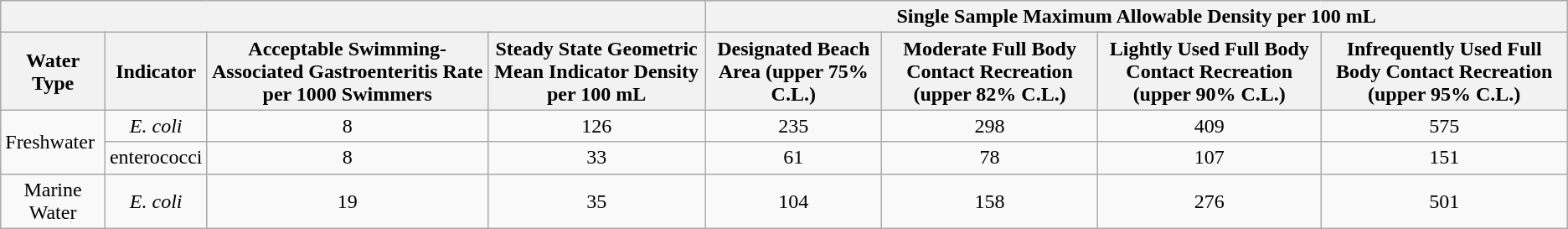<table class="wikitable">
<tr>
<th colspan="4"></th>
<th colspan="4">Single Sample Maximum Allowable Density per 100 mL</th>
</tr>
<tr>
<th>Water Type</th>
<th>Indicator</th>
<th>Acceptable Swimming-Associated Gastroenteritis Rate per 1000 Swimmers</th>
<th>Steady State Geometric Mean Indicator Density per 100 mL</th>
<th>Designated Beach Area (upper 75% C.L.)</th>
<th>Moderate Full Body Contact Recreation (upper 82% C.L.)</th>
<th>Lightly Used Full Body Contact Recreation (upper 90% C.L.)</th>
<th>Infrequently Used Full Body Contact Recreation (upper 95% C.L.)</th>
</tr>
<tr>
<td rowspan="2">Freshwater</td>
<td align="center"><em>E. coli</em></td>
<td align="center">8</td>
<td align="center">126</td>
<td align="center">235</td>
<td align="center">298</td>
<td align="center">409</td>
<td align="center">575</td>
</tr>
<tr>
<td align="center">enterococci</td>
<td align="center">8</td>
<td align="center">33</td>
<td align="center">61</td>
<td align="center">78</td>
<td align="center">107</td>
<td align="center">151</td>
</tr>
<tr>
<td align="center">Marine Water</td>
<td align="center"><em>E. coli</em></td>
<td align="center">19</td>
<td align="center">35</td>
<td align="center">104</td>
<td align="center">158</td>
<td align="center">276</td>
<td align="center">501</td>
</tr>
</table>
